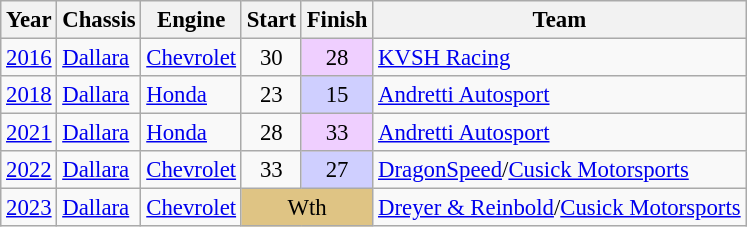<table class="wikitable" style="font-size: 95%;">
<tr>
<th>Year</th>
<th>Chassis</th>
<th>Engine</th>
<th>Start</th>
<th>Finish</th>
<th>Team</th>
</tr>
<tr>
<td><a href='#'>2016</a></td>
<td><a href='#'>Dallara</a></td>
<td><a href='#'>Chevrolet</a></td>
<td align=center>30</td>
<td style="text-align:center; background:#EFCFFF;">28</td>
<td><a href='#'>KVSH Racing</a></td>
</tr>
<tr>
<td><a href='#'>2018</a></td>
<td><a href='#'>Dallara</a></td>
<td><a href='#'>Honda</a></td>
<td align=center>23</td>
<td style="text-align:center; background:#CFCFFF;">15</td>
<td><a href='#'>Andretti Autosport</a></td>
</tr>
<tr>
<td><a href='#'>2021</a></td>
<td><a href='#'>Dallara</a></td>
<td><a href='#'>Honda</a></td>
<td align=center>28</td>
<td align=center style="background:#EFCFFF;">33</td>
<td><a href='#'>Andretti Autosport</a></td>
</tr>
<tr>
<td><a href='#'>2022</a></td>
<td><a href='#'>Dallara</a></td>
<td><a href='#'>Chevrolet</a></td>
<td align=center>33</td>
<td align=center style="background:#CFCFFF;">27</td>
<td><a href='#'>DragonSpeed</a>/<a href='#'>Cusick Motorsports</a></td>
</tr>
<tr>
<td><a href='#'>2023</a></td>
<td><a href='#'>Dallara</a></td>
<td><a href='#'>Chevrolet</a></td>
<td align=center style="background:#DFC484;" colspan=2>Wth</td>
<td><a href='#'>Dreyer & Reinbold</a>/<a href='#'>Cusick Motorsports</a></td>
</tr>
</table>
